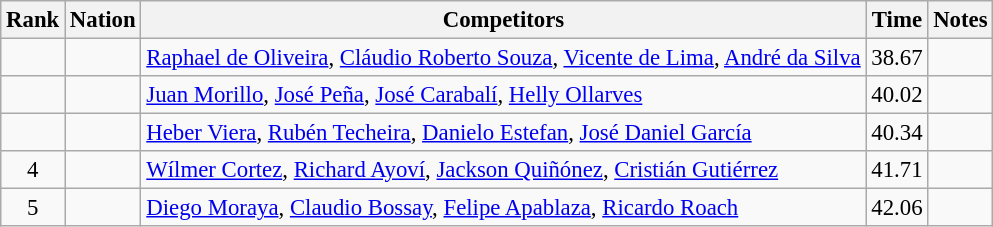<table class="wikitable sortable" style="text-align:center; font-size:95%">
<tr>
<th>Rank</th>
<th>Nation</th>
<th>Competitors</th>
<th>Time</th>
<th>Notes</th>
</tr>
<tr>
<td></td>
<td align=left></td>
<td align=left><a href='#'>Raphael de Oliveira</a>, <a href='#'>Cláudio Roberto Souza</a>, <a href='#'>Vicente de Lima</a>, <a href='#'>André da Silva</a></td>
<td>38.67</td>
<td></td>
</tr>
<tr>
<td></td>
<td align=left></td>
<td align=left><a href='#'>Juan Morillo</a>, <a href='#'>José Peña</a>, <a href='#'>José Carabalí</a>, <a href='#'>Helly Ollarves</a></td>
<td>40.02</td>
<td></td>
</tr>
<tr>
<td></td>
<td align=left></td>
<td align=left><a href='#'>Heber Viera</a>, <a href='#'>Rubén Techeira</a>, <a href='#'>Danielo Estefan</a>, <a href='#'>José Daniel García</a></td>
<td>40.34</td>
<td></td>
</tr>
<tr>
<td>4</td>
<td align=left></td>
<td align=left><a href='#'>Wílmer Cortez</a>, <a href='#'>Richard Ayoví</a>, <a href='#'>Jackson Quiñónez</a>, <a href='#'>Cristián Gutiérrez</a></td>
<td>41.71</td>
<td></td>
</tr>
<tr>
<td>5</td>
<td align=left></td>
<td align=left><a href='#'>Diego Moraya</a>, <a href='#'>Claudio Bossay</a>, <a href='#'>Felipe Apablaza</a>, <a href='#'>Ricardo Roach</a></td>
<td>42.06</td>
<td></td>
</tr>
</table>
